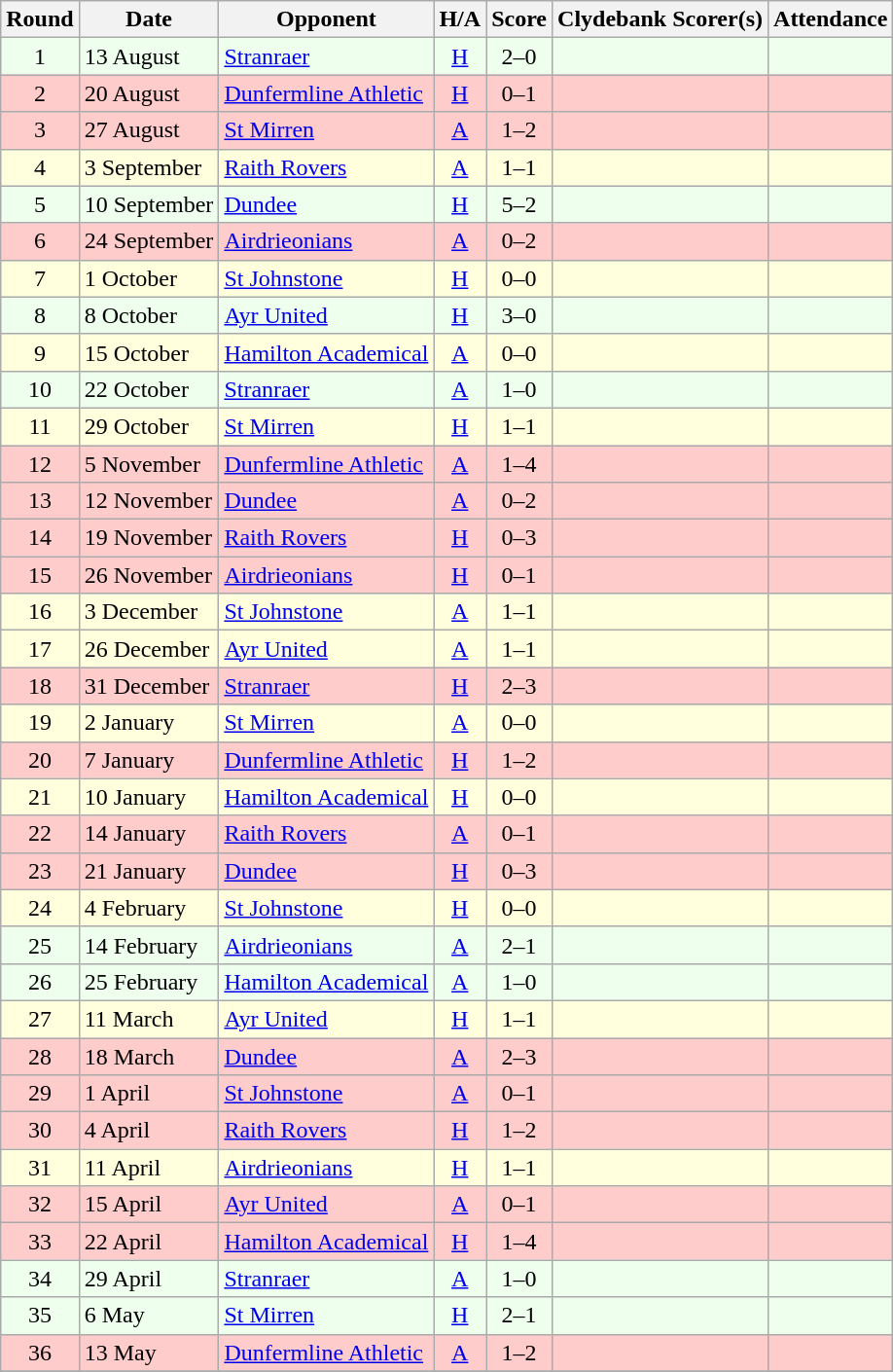<table class="wikitable" style="text-align:center">
<tr>
<th>Round</th>
<th>Date</th>
<th>Opponent</th>
<th>H/A</th>
<th>Score</th>
<th>Clydebank Scorer(s)</th>
<th>Attendance</th>
</tr>
<tr bgcolor=#EEFFEE>
<td>1</td>
<td align=left>13 August</td>
<td align=left><a href='#'>Stranraer</a></td>
<td><a href='#'>H</a></td>
<td>2–0</td>
<td align=left></td>
<td></td>
</tr>
<tr bgcolor=#FFCCCC>
<td>2</td>
<td align=left>20 August</td>
<td align=left><a href='#'>Dunfermline Athletic</a></td>
<td><a href='#'>H</a></td>
<td>0–1</td>
<td align=left></td>
<td></td>
</tr>
<tr bgcolor=#FFCCCC>
<td>3</td>
<td align=left>27 August</td>
<td align=left><a href='#'>St Mirren</a></td>
<td><a href='#'>A</a></td>
<td>1–2</td>
<td align=left></td>
<td></td>
</tr>
<tr bgcolor=#FFFFDD>
<td>4</td>
<td align=left>3 September</td>
<td align=left><a href='#'>Raith Rovers</a></td>
<td><a href='#'>A</a></td>
<td>1–1</td>
<td align=left></td>
<td></td>
</tr>
<tr bgcolor=#EEFFEE>
<td>5</td>
<td align=left>10 September</td>
<td align=left><a href='#'>Dundee</a></td>
<td><a href='#'>H</a></td>
<td>5–2</td>
<td align=left></td>
<td></td>
</tr>
<tr bgcolor=#FFCCCC>
<td>6</td>
<td align=left>24 September</td>
<td align=left><a href='#'>Airdrieonians</a></td>
<td><a href='#'>A</a></td>
<td>0–2</td>
<td align=left></td>
<td></td>
</tr>
<tr bgcolor=#FFFFDD>
<td>7</td>
<td align=left>1 October</td>
<td align=left><a href='#'>St Johnstone</a></td>
<td><a href='#'>H</a></td>
<td>0–0</td>
<td align=left></td>
<td></td>
</tr>
<tr bgcolor=#EEFFEE>
<td>8</td>
<td align=left>8 October</td>
<td align=left><a href='#'>Ayr United</a></td>
<td><a href='#'>H</a></td>
<td>3–0</td>
<td align=left></td>
<td></td>
</tr>
<tr bgcolor=#FFFFDD>
<td>9</td>
<td align=left>15 October</td>
<td align=left><a href='#'>Hamilton Academical</a></td>
<td><a href='#'>A</a></td>
<td>0–0</td>
<td align=left></td>
<td></td>
</tr>
<tr bgcolor=#EEFFEE>
<td>10</td>
<td align=left>22 October</td>
<td align=left><a href='#'>Stranraer</a></td>
<td><a href='#'>A</a></td>
<td>1–0</td>
<td align=left></td>
<td></td>
</tr>
<tr bgcolor=#FFFFDD>
<td>11</td>
<td align=left>29 October</td>
<td align=left><a href='#'>St Mirren</a></td>
<td><a href='#'>H</a></td>
<td>1–1</td>
<td align=left></td>
<td></td>
</tr>
<tr bgcolor=#FFCCCC>
<td>12</td>
<td align=left>5 November</td>
<td align=left><a href='#'>Dunfermline Athletic</a></td>
<td><a href='#'>A</a></td>
<td>1–4</td>
<td align=left></td>
<td></td>
</tr>
<tr bgcolor=#FFCCCC>
<td>13</td>
<td align=left>12 November</td>
<td align=left><a href='#'>Dundee</a></td>
<td><a href='#'>A</a></td>
<td>0–2</td>
<td align=left></td>
<td></td>
</tr>
<tr bgcolor=#FFCCCC>
<td>14</td>
<td align=left>19 November</td>
<td align=left><a href='#'>Raith Rovers</a></td>
<td><a href='#'>H</a></td>
<td>0–3</td>
<td align=left></td>
<td></td>
</tr>
<tr bgcolor=#FFCCCC>
<td>15</td>
<td align=left>26 November</td>
<td align=left><a href='#'>Airdrieonians</a></td>
<td><a href='#'>H</a></td>
<td>0–1</td>
<td align=left></td>
<td></td>
</tr>
<tr bgcolor=#FFFFDD>
<td>16</td>
<td align=left>3 December</td>
<td align=left><a href='#'>St Johnstone</a></td>
<td><a href='#'>A</a></td>
<td>1–1</td>
<td align=left></td>
<td></td>
</tr>
<tr bgcolor=#FFFFDD>
<td>17</td>
<td align=left>26 December</td>
<td align=left><a href='#'>Ayr United</a></td>
<td><a href='#'>A</a></td>
<td>1–1</td>
<td align=left></td>
<td></td>
</tr>
<tr bgcolor=#FFCCCC>
<td>18</td>
<td align=left>31 December</td>
<td align=left><a href='#'>Stranraer</a></td>
<td><a href='#'>H</a></td>
<td>2–3</td>
<td align=left></td>
<td></td>
</tr>
<tr bgcolor=#FFFFDD>
<td>19</td>
<td align=left>2 January</td>
<td align=left><a href='#'>St Mirren</a></td>
<td><a href='#'>A</a></td>
<td>0–0</td>
<td align=left></td>
<td></td>
</tr>
<tr bgcolor=#FFCCCC>
<td>20</td>
<td align=left>7 January</td>
<td align=left><a href='#'>Dunfermline Athletic</a></td>
<td><a href='#'>H</a></td>
<td>1–2</td>
<td align=left></td>
<td></td>
</tr>
<tr bgcolor=#FFFFDD>
<td>21</td>
<td align=left>10 January</td>
<td align=left><a href='#'>Hamilton Academical</a></td>
<td><a href='#'>H</a></td>
<td>0–0</td>
<td align=left></td>
<td></td>
</tr>
<tr bgcolor=#FFCCCC>
<td>22</td>
<td align=left>14 January</td>
<td align=left><a href='#'>Raith Rovers</a></td>
<td><a href='#'>A</a></td>
<td>0–1</td>
<td align=left></td>
<td></td>
</tr>
<tr bgcolor=#FFCCCC>
<td>23</td>
<td align=left>21 January</td>
<td align=left><a href='#'>Dundee</a></td>
<td><a href='#'>H</a></td>
<td>0–3</td>
<td align=left></td>
<td></td>
</tr>
<tr bgcolor=#FFFFDD>
<td>24</td>
<td align=left>4 February</td>
<td align=left><a href='#'>St Johnstone</a></td>
<td><a href='#'>H</a></td>
<td>0–0</td>
<td align=left></td>
<td></td>
</tr>
<tr bgcolor=#EEFFEE>
<td>25</td>
<td align=left>14 February</td>
<td align=left><a href='#'>Airdrieonians</a></td>
<td><a href='#'>A</a></td>
<td>2–1</td>
<td align=left></td>
<td></td>
</tr>
<tr bgcolor=#EEFFEE>
<td>26</td>
<td align=left>25 February</td>
<td align=left><a href='#'>Hamilton Academical</a></td>
<td><a href='#'>A</a></td>
<td>1–0</td>
<td align=left></td>
<td></td>
</tr>
<tr bgcolor=#FFFFDD>
<td>27</td>
<td align=left>11 March</td>
<td align=left><a href='#'>Ayr United</a></td>
<td><a href='#'>H</a></td>
<td>1–1</td>
<td align=left></td>
<td></td>
</tr>
<tr bgcolor=#FFCCCC>
<td>28</td>
<td align=left>18 March</td>
<td align=left><a href='#'>Dundee</a></td>
<td><a href='#'>A</a></td>
<td>2–3</td>
<td align=left></td>
<td></td>
</tr>
<tr bgcolor=#FFCCCC>
<td>29</td>
<td align=left>1 April</td>
<td align=left><a href='#'>St Johnstone</a></td>
<td><a href='#'>A</a></td>
<td>0–1</td>
<td align=left></td>
<td></td>
</tr>
<tr bgcolor=#FFCCCC>
<td>30</td>
<td align=left>4 April</td>
<td align=left><a href='#'>Raith Rovers</a></td>
<td><a href='#'>H</a></td>
<td>1–2</td>
<td align=left></td>
<td></td>
</tr>
<tr bgcolor=#FFFFDD>
<td>31</td>
<td align=left>11 April</td>
<td align=left><a href='#'>Airdrieonians</a></td>
<td><a href='#'>H</a></td>
<td>1–1</td>
<td align=left></td>
<td></td>
</tr>
<tr bgcolor=#FFCCCC>
<td>32</td>
<td align=left>15 April</td>
<td align=left><a href='#'>Ayr United</a></td>
<td><a href='#'>A</a></td>
<td>0–1</td>
<td align=left></td>
<td></td>
</tr>
<tr bgcolor=#FFCCCC>
<td>33</td>
<td align=left>22 April</td>
<td align=left><a href='#'>Hamilton Academical</a></td>
<td><a href='#'>H</a></td>
<td>1–4</td>
<td align=left></td>
<td></td>
</tr>
<tr bgcolor=#EEFFEE>
<td>34</td>
<td align=left>29 April</td>
<td align=left><a href='#'>Stranraer</a></td>
<td><a href='#'>A</a></td>
<td>1–0</td>
<td align=left></td>
<td></td>
</tr>
<tr bgcolor=#EEFFEE>
<td>35</td>
<td align=left>6 May</td>
<td align=left><a href='#'>St Mirren</a></td>
<td><a href='#'>H</a></td>
<td>2–1</td>
<td align=left></td>
<td></td>
</tr>
<tr bgcolor=#FFCCCC>
<td>36</td>
<td align=left>13 May</td>
<td align=left><a href='#'>Dunfermline Athletic</a></td>
<td><a href='#'>A</a></td>
<td>1–2</td>
<td align=left></td>
<td></td>
</tr>
<tr>
</tr>
</table>
